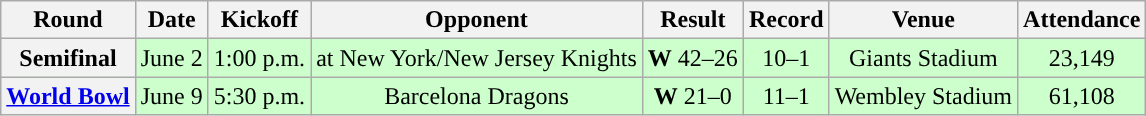<table class="wikitable" style="text-align:center">
<tr>
<th>Round</th>
<th>Date</th>
<th>Kickoff</th>
<th>Opponent</th>
<th>Result</th>
<th>Record</th>
<th>Venue</th>
<th>Attendance</th>
</tr>
<tr style="background:#cfc">
<th>Semifinal</th>
<td>June 2</td>
<td>1:00 p.m.</td>
<td>at New York/New Jersey Knights</td>
<td><strong>W</strong> 42–26</td>
<td>10–1</td>
<td>Giants Stadium</td>
<td>23,149</td>
</tr>
<tr style="background:#cfc">
<th><a href='#'>World Bowl</a></th>
<td>June 9</td>
<td>5:30 p.m.</td>
<td>Barcelona Dragons</td>
<td><strong>W</strong> 21–0</td>
<td>11–1</td>
<td>Wembley Stadium</td>
<td>61,108</td>
</tr>
</table>
